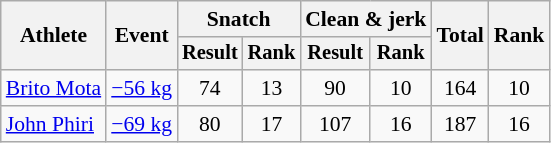<table class="wikitable" style="font-size:90%">
<tr>
<th rowspan=2>Athlete</th>
<th rowspan=2>Event</th>
<th colspan="2">Snatch</th>
<th colspan="2">Clean & jerk</th>
<th rowspan="2">Total</th>
<th rowspan="2">Rank</th>
</tr>
<tr style="font-size:95%">
<th>Result</th>
<th>Rank</th>
<th>Result</th>
<th>Rank</th>
</tr>
<tr align=center>
<td align=left><a href='#'>Brito Mota</a></td>
<td align=left><a href='#'>−56 kg</a></td>
<td>74</td>
<td>13</td>
<td>90</td>
<td>10</td>
<td>164</td>
<td>10</td>
</tr>
<tr align=center>
<td align=left><a href='#'>John Phiri</a></td>
<td align=left><a href='#'>−69 kg</a></td>
<td>80</td>
<td>17</td>
<td>107</td>
<td>16</td>
<td>187</td>
<td>16</td>
</tr>
</table>
